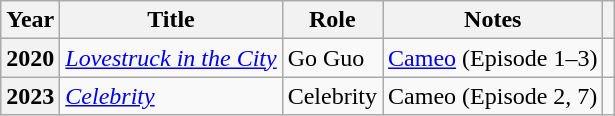<table class="wikitable plainrowheaders sortable">
<tr>
<th scope="col">Year</th>
<th scope="col">Title</th>
<th scope="col">Role</th>
<th scope="col">Notes</th>
<th scope="col" class="unsortable"></th>
</tr>
<tr>
<th scope="row">2020</th>
<td><em><a href='#'>Lovestruck in the City</a></em></td>
<td>Go Guo</td>
<td><a href='#'>Cameo</a> (Episode 1–3)</td>
<td style="text-align:center"></td>
</tr>
<tr>
<th scope="row">2023</th>
<td><em><a href='#'>Celebrity</a></em></td>
<td>Celebrity</td>
<td>Cameo (Episode 2, 7)</td>
<td style="text-align:center"></td>
</tr>
</table>
